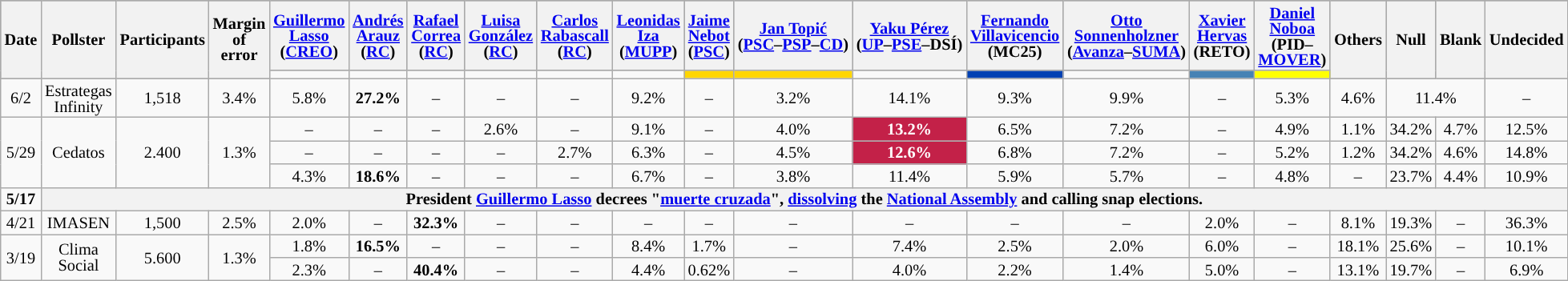<table class="wikitable" style="text-align:center;font-size:85%;line-height:13px">
<tr style="height:30px; background-color:#8B8B8B">
<th rowspan=2>Date</th>
<th rowspan=2>Pollster</th>
<th rowspan=2>Participants</th>
<th rowspan=2>Margin<br>of error</th>
<th><a href='#'>Guillermo Lasso</a><br>(<a href='#'>CREO</a>)</th>
<th><a href='#'>Andrés Arauz</a><br>(<a href='#'>RC</a>)</th>
<th><a href='#'>Rafael Correa</a><br>(<a href='#'>RC</a>)</th>
<th><a href='#'>Luisa González</a><br>(<a href='#'>RC</a>)</th>
<th><a href='#'>Carlos Rabascall</a><br>(<a href='#'>RC</a>)</th>
<th><a href='#'>Leonidas Iza</a><br>(<a href='#'>MUPP</a>)</th>
<th><a href='#'>Jaime Nebot</a><br>(<a href='#'>PSC</a>)</th>
<th><a href='#'>Jan Topić</a><br>(<a href='#'>PSC</a>–<a href='#'>PSP</a>–<a href='#'>CD</a>)</th>
<th><a href='#'>Yaku Pérez</a><br>(<a href='#'>UP</a>–<a href='#'>PSE</a>–DSÍ)</th>
<th><a href='#'>Fernando Villavicencio</a><br>(MC25)</th>
<th><a href='#'>Otto Sonnenholzner</a><br>(<a href='#'>Avanza</a>–<a href='#'>SUMA</a>)</th>
<th><a href='#'>Xavier Hervas</a><br>(RETO)</th>
<th><a href='#'>Daniel Noboa</a><br>(PID–<a href='#'>MOVER</a>)</th>
<th rowspan=2>Others</th>
<th rowspan=2>Null</th>
<th rowspan=2>Blank</th>
<th rowspan=2>Undecided</th>
</tr>
<tr>
<td bgcolor=></td>
<td bgcolor=></td>
<td bgcolor=></td>
<td bgcolor=></td>
<td bgcolor=></td>
<td bgcolor=></td>
<td bgcolor=#FFD600></td>
<td bgcolor=#FFD600></td>
<td bgcolor=></td>
<td bgcolor=#0041B3></td>
<td bgcolor=></td>
<td bgcolor=#4682B4></td>
<td bgcolor="yellow"></td>
</tr>
<tr>
<td>6/2</td>
<td>Estrategas Infinity</td>
<td>1,518</td>
<td>3.4%</td>
<td>5.8%</td>
<td style="background:"><strong>27.2%</strong></td>
<td>–</td>
<td>–</td>
<td>–</td>
<td>9.2%</td>
<td>–</td>
<td>3.2%</td>
<td>14.1%</td>
<td>9.3%</td>
<td>9.9%</td>
<td>–</td>
<td>5.3%</td>
<td>4.6%</td>
<td colspan="2" align="center">11.4%</td>
<td>–</td>
</tr>
<tr>
<td rowspan="3">5/29</td>
<td rowspan="3">Cedatos</td>
<td rowspan="3">2.400</td>
<td rowspan="3">1.3%</td>
<td>–</td>
<td>–</td>
<td>–</td>
<td>2.6%</td>
<td>–</td>
<td>9.1%</td>
<td>–</td>
<td>4.0%</td>
<td style="background:#C32148;color:white ;"><strong>13.2%</strong></td>
<td>6.5%</td>
<td>7.2%</td>
<td>–</td>
<td>4.9%</td>
<td>1.1%</td>
<td>34.2%</td>
<td>4.7%</td>
<td>12.5%</td>
</tr>
<tr>
<td>–</td>
<td>–</td>
<td>–</td>
<td>–</td>
<td>2.7%</td>
<td>6.3%</td>
<td>–</td>
<td>4.5%</td>
<td style="background:#C32148;color:white;"><strong>12.6%</strong></td>
<td>6.8%</td>
<td>7.2%</td>
<td>–</td>
<td>5.2%</td>
<td>1.2%</td>
<td>34.2%</td>
<td>4.6%</td>
<td>14.8%</td>
</tr>
<tr>
<td>4.3%</td>
<td style="background:"><strong>18.6%</strong></td>
<td>–</td>
<td>–</td>
<td>–</td>
<td>6.7%</td>
<td>–</td>
<td>3.8%</td>
<td>11.4%</td>
<td>5.9%</td>
<td>5.7%</td>
<td>–</td>
<td>4.8%</td>
<td>–</td>
<td>23.7%</td>
<td>4.4%</td>
<td>10.9%</td>
</tr>
<tr>
<td><strong>5/17</strong></td>
<th colspan="20"><strong>President <a href='#'>Guillermo Lasso</a> decrees "<a href='#'>muerte cruzada</a>", <a href='#'>dissolving</a> the <a href='#'>National Assembly</a> and calling snap elections.</strong></th>
</tr>
<tr>
<td>4/21</td>
<td>IMASEN</td>
<td>1,500</td>
<td>2.5%</td>
<td>2.0%</td>
<td>–</td>
<td style="background:"><strong>32.3%</strong></td>
<td>–</td>
<td>–</td>
<td>–</td>
<td>–</td>
<td>–</td>
<td>–</td>
<td>–</td>
<td>–</td>
<td>2.0%</td>
<td>–</td>
<td>8.1%</td>
<td>19.3%</td>
<td>–</td>
<td>36.3%</td>
</tr>
<tr>
<td rowspan="2">3/19</td>
<td rowspan="2">Clima Social</td>
<td rowspan="2">5.600</td>
<td rowspan="2">1.3%</td>
<td>1.8%</td>
<td style="background:"><strong>16.5%</strong></td>
<td>–</td>
<td>–</td>
<td>–</td>
<td>8.4%</td>
<td>1.7%</td>
<td>–</td>
<td>7.4%</td>
<td>2.5%</td>
<td>2.0%</td>
<td>6.0%</td>
<td>–</td>
<td>18.1%</td>
<td>25.6%</td>
<td>–</td>
<td>10.1%</td>
</tr>
<tr>
<td>2.3%</td>
<td>–</td>
<td style="background:"><strong>40.4%</strong></td>
<td>–</td>
<td>–</td>
<td>4.4%</td>
<td>0.62%</td>
<td>–</td>
<td>4.0%</td>
<td>2.2%</td>
<td>1.4%</td>
<td>5.0%</td>
<td>–</td>
<td>13.1%</td>
<td>19.7%</td>
<td>–</td>
<td>6.9%</td>
</tr>
</table>
